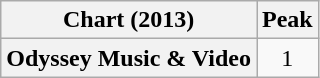<table class="wikitable plainrowheaders sortable" style="text-align:center;">
<tr>
<th scope="col">Chart (2013)</th>
<th scope="col">Peak<br></th>
</tr>
<tr>
<th scope="row">Odyssey Music & Video</th>
<td>1</td>
</tr>
</table>
